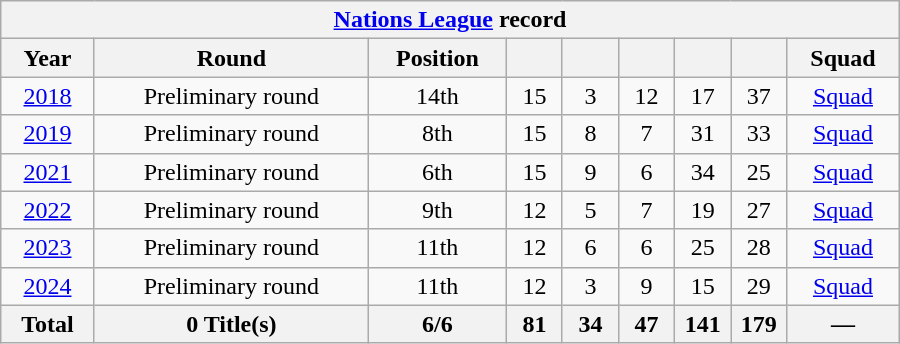<table class="wikitable" style="text-align: center;font-size:100%; width: 600px;">
<tr>
<th colspan=9><a href='#'>Nations League</a> record</th>
</tr>
<tr>
<th>Year</th>
<th>Round</th>
<th>Position</th>
<th width=30></th>
<th width=30></th>
<th width=30></th>
<th width=30></th>
<th width=30></th>
<th>Squad</th>
</tr>
<tr>
<td> <a href='#'>2018</a></td>
<td>Preliminary round</td>
<td>14th</td>
<td>15</td>
<td>3</td>
<td>12</td>
<td>17</td>
<td>37</td>
<td><a href='#'>Squad</a></td>
</tr>
<tr>
<td> <a href='#'>2019</a></td>
<td>Preliminary round</td>
<td>8th</td>
<td>15</td>
<td>8</td>
<td>7</td>
<td>31</td>
<td>33</td>
<td><a href='#'>Squad</a></td>
</tr>
<tr>
<td> <a href='#'>2021</a></td>
<td>Preliminary round</td>
<td>6th</td>
<td>15</td>
<td>9</td>
<td>6</td>
<td>34</td>
<td>25</td>
<td><a href='#'>Squad</a></td>
</tr>
<tr>
<td> <a href='#'>2022</a></td>
<td>Preliminary round</td>
<td>9th</td>
<td>12</td>
<td>5</td>
<td>7</td>
<td>19</td>
<td>27</td>
<td><a href='#'>Squad</a></td>
</tr>
<tr>
<td> <a href='#'>2023</a></td>
<td>Preliminary round</td>
<td>11th</td>
<td>12</td>
<td>6</td>
<td>6</td>
<td>25</td>
<td>28</td>
<td><a href='#'>Squad</a></td>
</tr>
<tr>
<td> <a href='#'>2024</a></td>
<td>Preliminary round</td>
<td>11th</td>
<td>12</td>
<td>3</td>
<td>9</td>
<td>15</td>
<td>29</td>
<td><a href='#'>Squad</a></td>
</tr>
<tr>
<th>Total</th>
<th>0 Title(s)</th>
<th>6/6</th>
<th>81</th>
<th>34</th>
<th>47</th>
<th>141</th>
<th>179</th>
<th>—</th>
</tr>
</table>
